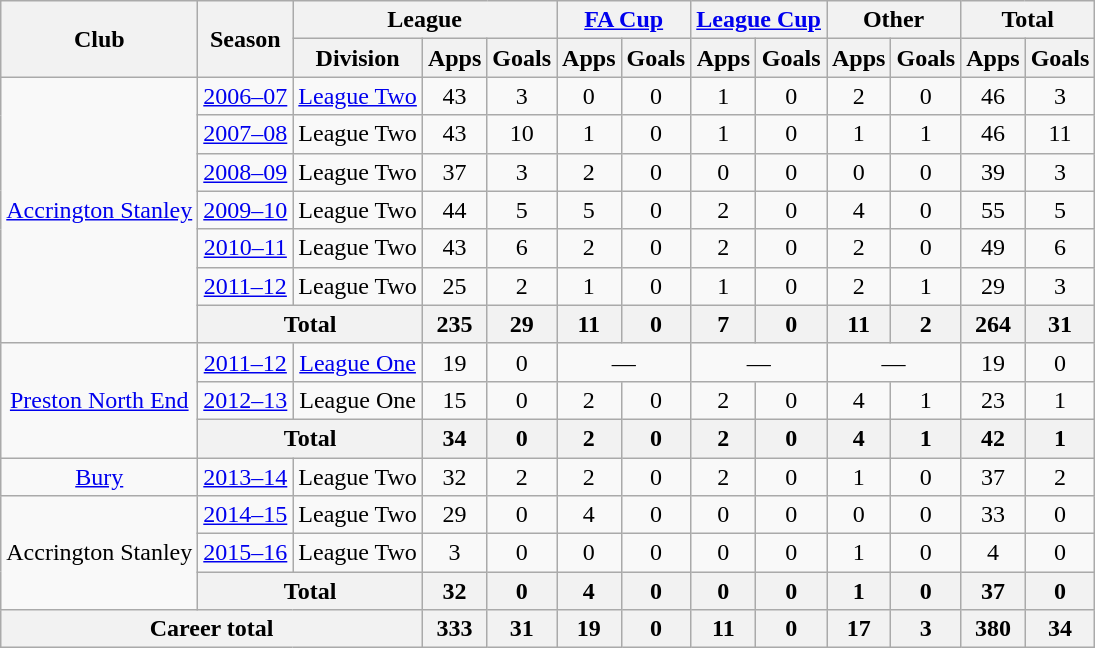<table class="wikitable" style="text-align:center">
<tr>
<th rowspan="2">Club</th>
<th rowspan="2">Season</th>
<th colspan="3">League</th>
<th colspan="2"><a href='#'>FA Cup</a></th>
<th colspan="2"><a href='#'>League Cup</a></th>
<th colspan="2">Other</th>
<th colspan="2">Total</th>
</tr>
<tr>
<th>Division</th>
<th>Apps</th>
<th>Goals</th>
<th>Apps</th>
<th>Goals</th>
<th>Apps</th>
<th>Goals</th>
<th>Apps</th>
<th>Goals</th>
<th>Apps</th>
<th>Goals</th>
</tr>
<tr>
<td rowspan="7"><a href='#'>Accrington Stanley</a></td>
<td><a href='#'>2006–07</a></td>
<td><a href='#'>League Two</a></td>
<td>43</td>
<td>3</td>
<td>0</td>
<td>0</td>
<td>1</td>
<td>0</td>
<td>2</td>
<td>0</td>
<td>46</td>
<td>3</td>
</tr>
<tr>
<td><a href='#'>2007–08</a></td>
<td>League Two</td>
<td>43</td>
<td>10</td>
<td>1</td>
<td>0</td>
<td>1</td>
<td>0</td>
<td>1</td>
<td>1</td>
<td>46</td>
<td>11</td>
</tr>
<tr>
<td><a href='#'>2008–09</a></td>
<td>League Two</td>
<td>37</td>
<td>3</td>
<td>2</td>
<td>0</td>
<td>0</td>
<td>0</td>
<td>0</td>
<td>0</td>
<td>39</td>
<td>3</td>
</tr>
<tr>
<td><a href='#'>2009–10</a></td>
<td>League Two</td>
<td>44</td>
<td>5</td>
<td>5</td>
<td>0</td>
<td>2</td>
<td>0</td>
<td>4</td>
<td>0</td>
<td>55</td>
<td>5</td>
</tr>
<tr>
<td><a href='#'>2010–11</a></td>
<td>League Two</td>
<td>43</td>
<td>6</td>
<td>2</td>
<td>0</td>
<td>2</td>
<td>0</td>
<td>2</td>
<td>0</td>
<td>49</td>
<td>6</td>
</tr>
<tr>
<td><a href='#'>2011–12</a></td>
<td>League Two</td>
<td>25</td>
<td>2</td>
<td>1</td>
<td>0</td>
<td>1</td>
<td>0</td>
<td>2</td>
<td>1</td>
<td>29</td>
<td>3</td>
</tr>
<tr>
<th colspan="2">Total</th>
<th>235</th>
<th>29</th>
<th>11</th>
<th>0</th>
<th>7</th>
<th>0</th>
<th>11</th>
<th>2</th>
<th>264</th>
<th>31</th>
</tr>
<tr>
<td rowspan="3"><a href='#'>Preston North End</a></td>
<td><a href='#'>2011–12</a></td>
<td><a href='#'>League One</a></td>
<td>19</td>
<td>0</td>
<td colspan="2">—</td>
<td colspan="2">—</td>
<td colspan="2">—</td>
<td>19</td>
<td>0</td>
</tr>
<tr>
<td><a href='#'>2012–13</a></td>
<td>League One</td>
<td>15</td>
<td>0</td>
<td>2</td>
<td>0</td>
<td>2</td>
<td>0</td>
<td>4</td>
<td>1</td>
<td>23</td>
<td>1</td>
</tr>
<tr>
<th colspan="2">Total</th>
<th>34</th>
<th>0</th>
<th>2</th>
<th>0</th>
<th>2</th>
<th>0</th>
<th>4</th>
<th>1</th>
<th>42</th>
<th>1</th>
</tr>
<tr>
<td><a href='#'>Bury</a></td>
<td><a href='#'>2013–14</a></td>
<td>League Two</td>
<td>32</td>
<td>2</td>
<td>2</td>
<td>0</td>
<td>2</td>
<td>0</td>
<td>1</td>
<td>0</td>
<td>37</td>
<td>2</td>
</tr>
<tr>
<td rowspan="3">Accrington Stanley</td>
<td><a href='#'>2014–15</a></td>
<td>League Two</td>
<td>29</td>
<td>0</td>
<td>4</td>
<td>0</td>
<td>0</td>
<td>0</td>
<td>0</td>
<td>0</td>
<td>33</td>
<td>0</td>
</tr>
<tr>
<td><a href='#'>2015–16</a></td>
<td>League Two</td>
<td>3</td>
<td>0</td>
<td>0</td>
<td>0</td>
<td>0</td>
<td>0</td>
<td>1</td>
<td>0</td>
<td>4</td>
<td>0</td>
</tr>
<tr>
<th colspan="2">Total</th>
<th>32</th>
<th>0</th>
<th>4</th>
<th>0</th>
<th>0</th>
<th>0</th>
<th>1</th>
<th>0</th>
<th>37</th>
<th>0</th>
</tr>
<tr>
<th colspan="3">Career total</th>
<th>333</th>
<th>31</th>
<th>19</th>
<th>0</th>
<th>11</th>
<th>0</th>
<th>17</th>
<th>3</th>
<th>380</th>
<th>34</th>
</tr>
</table>
